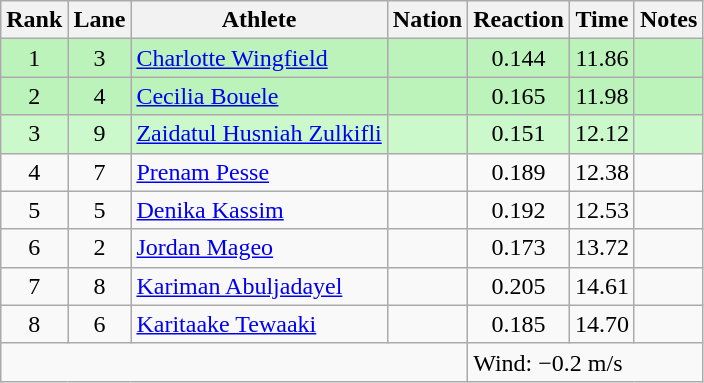<table class="wikitable sortable" style="text-align:center">
<tr>
<th>Rank</th>
<th>Lane</th>
<th>Athlete</th>
<th>Nation</th>
<th>Reaction</th>
<th>Time</th>
<th>Notes</th>
</tr>
<tr bgcolor=bbf3bb>
<td>1</td>
<td>3</td>
<td align=left><a href='#'>Charlotte Wingfield</a></td>
<td align=left></td>
<td>0.144</td>
<td>11.86</td>
<td></td>
</tr>
<tr bgcolor=bbf3bb>
<td>2</td>
<td>4</td>
<td align=left><a href='#'>Cecilia Bouele</a></td>
<td align=left></td>
<td>0.165</td>
<td>11.98</td>
<td></td>
</tr>
<tr bgcolor=ccf9cc>
<td>3</td>
<td>9</td>
<td align=left><a href='#'>Zaidatul Husniah Zulkifli</a></td>
<td align=left></td>
<td>0.151</td>
<td>12.12</td>
<td></td>
</tr>
<tr>
<td>4</td>
<td>7</td>
<td align=left><a href='#'>Prenam Pesse</a></td>
<td align=left></td>
<td>0.189</td>
<td>12.38</td>
<td></td>
</tr>
<tr>
<td>5</td>
<td>5</td>
<td align=left><a href='#'>Denika Kassim</a></td>
<td align=left></td>
<td>0.192</td>
<td>12.53</td>
<td></td>
</tr>
<tr>
<td>6</td>
<td>2</td>
<td align=left><a href='#'>Jordan Mageo</a></td>
<td align=left></td>
<td>0.173</td>
<td>13.72</td>
<td></td>
</tr>
<tr>
<td>7</td>
<td>8</td>
<td align=left><a href='#'>Kariman Abuljadayel</a></td>
<td align=left></td>
<td>0.205</td>
<td>14.61</td>
<td></td>
</tr>
<tr>
<td>8</td>
<td>6</td>
<td align=left><a href='#'>Karitaake Tewaaki</a></td>
<td align=left></td>
<td>0.185</td>
<td>14.70</td>
<td></td>
</tr>
<tr class="sortbottom">
<td colspan=4></td>
<td colspan="3" style="text-align:left;">Wind: −0.2 m/s</td>
</tr>
</table>
